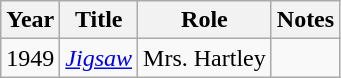<table class="wikitable">
<tr>
<th>Year</th>
<th>Title</th>
<th>Role</th>
<th>Notes</th>
</tr>
<tr>
<td>1949</td>
<td><em><a href='#'>Jigsaw</a></em></td>
<td>Mrs. Hartley</td>
<td></td>
</tr>
</table>
